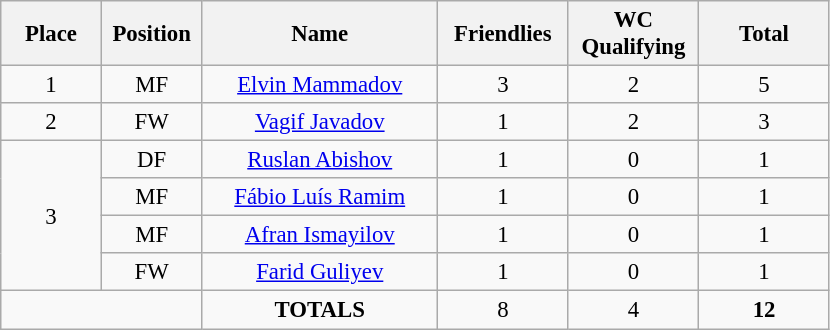<table class="wikitable" style="font-size: 95%; text-align: center;">
<tr>
<th width=60>Place</th>
<th width=60>Position</th>
<th width=150>Name</th>
<th width=80>Friendlies</th>
<th width=80>WC Qualifying</th>
<th width=80><strong>Total</strong></th>
</tr>
<tr>
<td>1</td>
<td>MF</td>
<td><a href='#'>Elvin Mammadov</a></td>
<td>3</td>
<td>2</td>
<td>5</td>
</tr>
<tr>
<td>2</td>
<td>FW</td>
<td><a href='#'>Vagif Javadov</a></td>
<td>1</td>
<td>2</td>
<td>3</td>
</tr>
<tr>
<td rowspan="4">3</td>
<td>DF</td>
<td><a href='#'>Ruslan Abishov</a></td>
<td>1</td>
<td>0</td>
<td>1</td>
</tr>
<tr>
<td>MF</td>
<td><a href='#'>Fábio Luís Ramim</a></td>
<td>1</td>
<td>0</td>
<td>1</td>
</tr>
<tr>
<td>MF</td>
<td><a href='#'>Afran Ismayilov</a></td>
<td>1</td>
<td>0</td>
<td>1</td>
</tr>
<tr>
<td>FW</td>
<td><a href='#'>Farid Guliyev</a></td>
<td>1</td>
<td>0</td>
<td>1</td>
</tr>
<tr>
<td colspan="2"></td>
<td><strong>TOTALS</strong></td>
<td>8</td>
<td>4</td>
<td><strong>12</strong></td>
</tr>
</table>
